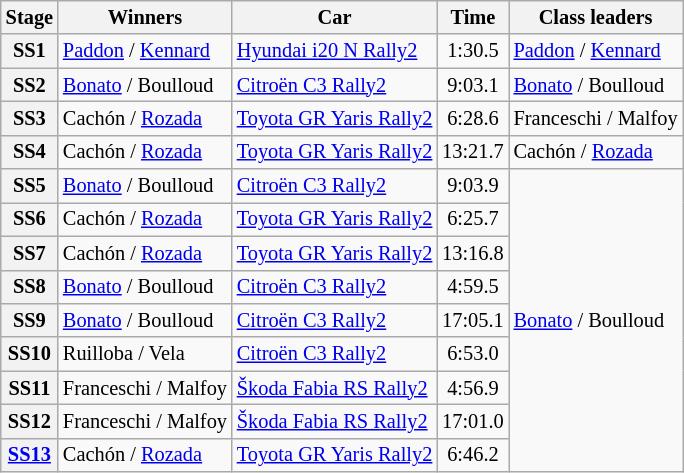<table class="wikitable" style="font-size:85%">
<tr>
<th>Stage</th>
<th>Winners</th>
<th>Car</th>
<th>Time</th>
<th>Class leaders</th>
</tr>
<tr>
<th>SS1</th>
<td><a href='#'>Paddon</a> / <a href='#'>Kennard</a></td>
<td><a href='#'>Hyundai i20 N Rally2</a></td>
<td align="center">1:30.5</td>
<td><a href='#'>Paddon</a> / <a href='#'>Kennard</a></td>
</tr>
<tr>
<th>SS2</th>
<td><a href='#'>Bonato</a> / Boulloud</td>
<td><a href='#'>Citroën C3 Rally2</a></td>
<td align="center">9:03.1</td>
<td><a href='#'>Bonato</a> / Boulloud</td>
</tr>
<tr>
<th>SS3</th>
<td>Cachón / <a href='#'>Rozada</a></td>
<td><a href='#'>Toyota GR Yaris Rally2</a></td>
<td align="center">6:28.6</td>
<td>Franceschi / Malfoy</td>
</tr>
<tr>
<th>SS4</th>
<td>Cachón / <a href='#'>Rozada</a></td>
<td><a href='#'>Toyota GR Yaris Rally2</a></td>
<td align="center">13:21.7</td>
<td>Cachón / <a href='#'>Rozada</a></td>
</tr>
<tr>
<th>SS5</th>
<td><a href='#'>Bonato</a> / Boulloud</td>
<td><a href='#'>Citroën C3 Rally2</a></td>
<td align="center">9:03.9</td>
<td rowspan="9"><a href='#'>Bonato</a> / Boulloud</td>
</tr>
<tr>
<th>SS6</th>
<td>Cachón / <a href='#'>Rozada</a></td>
<td><a href='#'>Toyota GR Yaris Rally2</a></td>
<td align="center">6:25.7</td>
</tr>
<tr>
<th>SS7</th>
<td>Cachón / <a href='#'>Rozada</a></td>
<td><a href='#'>Toyota GR Yaris Rally2</a></td>
<td align="center">13:16.8</td>
</tr>
<tr>
<th>SS8</th>
<td><a href='#'>Bonato</a> / Boulloud</td>
<td><a href='#'>Citroën C3 Rally2</a></td>
<td align="center">4:59.5</td>
</tr>
<tr>
<th>SS9</th>
<td><a href='#'>Bonato</a> / Boulloud</td>
<td><a href='#'>Citroën C3 Rally2</a></td>
<td align="center">17:05.1</td>
</tr>
<tr>
<th>SS10</th>
<td>Ruilloba / Vela</td>
<td><a href='#'>Citroën C3 Rally2</a></td>
<td align="center">6:53.0</td>
</tr>
<tr>
<th>SS11</th>
<td>Franceschi / Malfoy</td>
<td><a href='#'>Škoda Fabia RS Rally2</a></td>
<td align="center">4:56.9</td>
</tr>
<tr>
<th>SS12</th>
<td>Franceschi / Malfoy</td>
<td><a href='#'>Škoda Fabia RS Rally2</a></td>
<td align="center">17:01.0</td>
</tr>
<tr>
<th><a href='#'>SS13</a></th>
<td>Cachón / <a href='#'>Rozada</a></td>
<td><a href='#'>Toyota GR Yaris Rally2</a></td>
<td align="center">6:46.2</td>
</tr>
</table>
